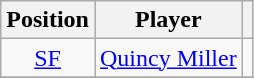<table class="wikitable" style="text-align: center;">
<tr>
<th>Position</th>
<th>Player</th>
<th></th>
</tr>
<tr>
<td><a href='#'>SF</a></td>
<td align="left"> <a href='#'>Quincy Miller</a></td>
<td></td>
</tr>
<tr>
</tr>
</table>
